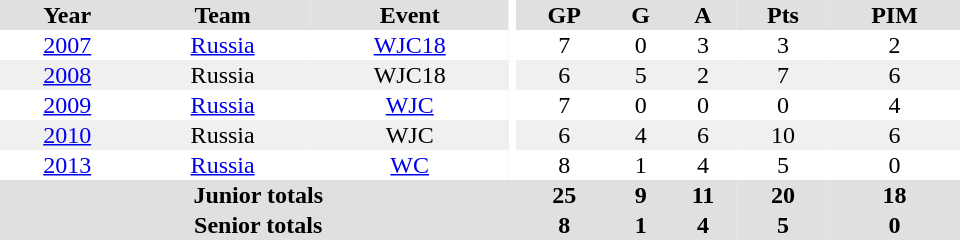<table border="0" cellpadding="1" cellspacing="0" ID="Table3" style="text-align:center; width:40em">
<tr bgcolor="#e0e0e0">
<th>Year</th>
<th>Team</th>
<th>Event</th>
<th rowspan="102" bgcolor="#ffffff"></th>
<th>GP</th>
<th>G</th>
<th>A</th>
<th>Pts</th>
<th>PIM</th>
</tr>
<tr>
<td><a href='#'>2007</a></td>
<td><a href='#'>Russia</a></td>
<td><a href='#'>WJC18</a></td>
<td>7</td>
<td>0</td>
<td>3</td>
<td>3</td>
<td>2</td>
</tr>
<tr bgcolor="#f0f0f0">
<td><a href='#'>2008</a></td>
<td>Russia</td>
<td>WJC18</td>
<td>6</td>
<td>5</td>
<td>2</td>
<td>7</td>
<td>6</td>
</tr>
<tr>
<td><a href='#'>2009</a></td>
<td><a href='#'>Russia</a></td>
<td><a href='#'>WJC</a></td>
<td>7</td>
<td>0</td>
<td>0</td>
<td>0</td>
<td>4</td>
</tr>
<tr bgcolor="#f0f0f0">
<td><a href='#'>2010</a></td>
<td>Russia</td>
<td>WJC</td>
<td>6</td>
<td>4</td>
<td>6</td>
<td>10</td>
<td>6</td>
</tr>
<tr>
<td><a href='#'>2013</a></td>
<td><a href='#'>Russia</a></td>
<td><a href='#'>WC</a></td>
<td>8</td>
<td>1</td>
<td>4</td>
<td>5</td>
<td>0</td>
</tr>
<tr bgcolor="#e0e0e0">
<th colspan="4">Junior totals</th>
<th>25</th>
<th>9</th>
<th>11</th>
<th>20</th>
<th>18</th>
</tr>
<tr bgcolor="#e0e0e0">
<th colspan="4">Senior totals</th>
<th>8</th>
<th>1</th>
<th>4</th>
<th>5</th>
<th>0</th>
</tr>
</table>
